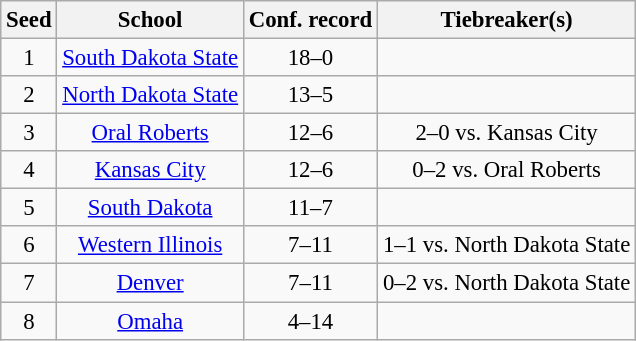<table class="wikitable" style="white-space:nowrap; font-size:95%;text-align:center">
<tr>
<th>Seed</th>
<th>School</th>
<th>Conf. record</th>
<th>Tiebreaker(s)</th>
</tr>
<tr>
<td>1</td>
<td><a href='#'>South Dakota State</a></td>
<td>18–0</td>
<td></td>
</tr>
<tr>
<td>2</td>
<td><a href='#'>North Dakota State</a></td>
<td>13–5</td>
<td></td>
</tr>
<tr>
<td>3</td>
<td><a href='#'>Oral Roberts</a></td>
<td>12–6</td>
<td>2–0 vs. Kansas City</td>
</tr>
<tr>
<td>4</td>
<td><a href='#'>Kansas City</a></td>
<td>12–6</td>
<td>0–2 vs. Oral Roberts</td>
</tr>
<tr>
<td>5</td>
<td><a href='#'>South Dakota</a></td>
<td>11–7</td>
<td></td>
</tr>
<tr>
<td>6</td>
<td><a href='#'>Western Illinois</a></td>
<td>7–11</td>
<td>1–1 vs. North Dakota State</td>
</tr>
<tr>
<td>7</td>
<td><a href='#'>Denver</a></td>
<td>7–11</td>
<td>0–2 vs. North Dakota State</td>
</tr>
<tr>
<td>8</td>
<td><a href='#'>Omaha</a></td>
<td>4–14</td>
<td></td>
</tr>
</table>
